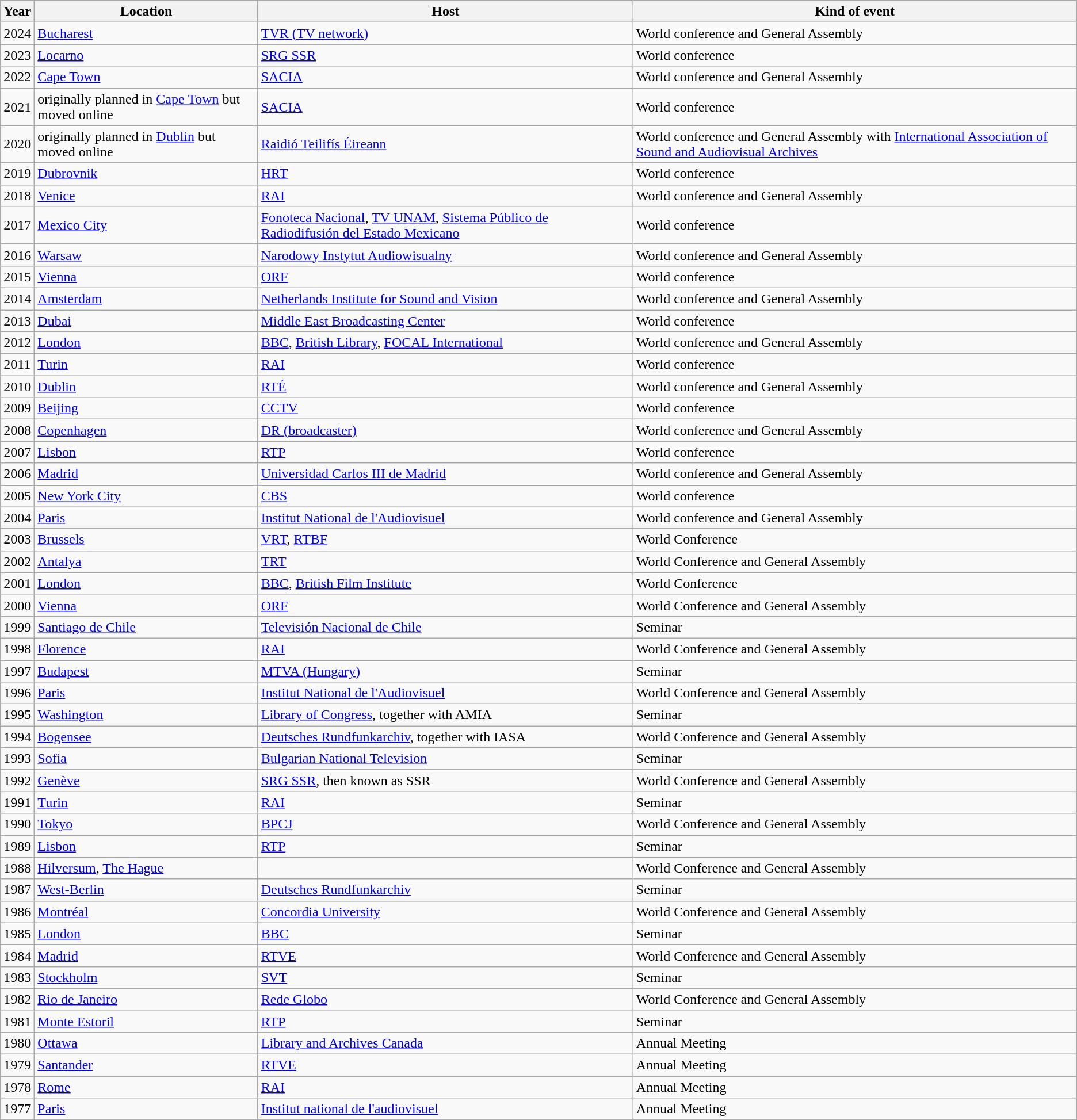<table class="wikitable">
<tr>
<th>Year</th>
<th>Location</th>
<th>Host</th>
<th>Kind of event</th>
</tr>
<tr>
<td>2024</td>
<td><a href='#'>Bucharest</a></td>
<td><a href='#'>TVR (TV network)</a></td>
<td>World conference and General Assembly</td>
</tr>
<tr>
<td>2023</td>
<td><a href='#'>Locarno</a></td>
<td><a href='#'>SRG SSR</a></td>
<td>World conference</td>
</tr>
<tr>
<td>2022</td>
<td><a href='#'>Cape Town</a></td>
<td><a href='#'>SACIA</a></td>
<td>World conference and General Assembly</td>
</tr>
<tr>
<td>2021</td>
<td>originally planned in <a href='#'>Cape Town</a> but moved online</td>
<td><a href='#'>SACIA</a></td>
<td>World conference</td>
</tr>
<tr>
<td>2020</td>
<td>originally planned in <a href='#'>Dublin</a> but moved online</td>
<td><a href='#'>Raidió Teilifís Éireann</a></td>
<td>World conference and General Assembly with <a href='#'>International Association of Sound and Audiovisual Archives</a></td>
</tr>
<tr>
<td>2019</td>
<td><a href='#'>Dubrovnik</a></td>
<td><a href='#'>HRT</a></td>
<td>World conference</td>
</tr>
<tr>
<td>2018</td>
<td><a href='#'>Venice</a></td>
<td><a href='#'>RAI</a></td>
<td>World conference and General Assembly</td>
</tr>
<tr>
<td>2017</td>
<td><a href='#'>Mexico City</a></td>
<td><a href='#'>Fonoteca Nacional</a>, <a href='#'>TV UNAM</a>, <a href='#'>Sistema Público de Radiodifusión del Estado Mexicano</a></td>
<td>World conference</td>
</tr>
<tr>
<td>2016</td>
<td><a href='#'>Warsaw</a></td>
<td><a href='#'>Narodowy Instytut Audiowisualny</a></td>
<td>World conference and General Assembly</td>
</tr>
<tr>
<td>2015</td>
<td><a href='#'>Vienna</a></td>
<td><a href='#'>ORF</a></td>
<td>World conference</td>
</tr>
<tr>
<td>2014</td>
<td><a href='#'>Amsterdam</a></td>
<td><a href='#'>Netherlands Institute for Sound and Vision</a></td>
<td>World conference and General Assembly</td>
</tr>
<tr>
<td>2013</td>
<td><a href='#'>Dubai</a></td>
<td><a href='#'>Middle East Broadcasting Center</a></td>
<td>World conference</td>
</tr>
<tr>
<td>2012</td>
<td><a href='#'>London</a></td>
<td><a href='#'>BBC</a>, <a href='#'>British Library</a>, <a href='#'>FOCAL International</a></td>
<td>World conference and General Assembly</td>
</tr>
<tr>
<td>2011</td>
<td><a href='#'>Turin</a></td>
<td><a href='#'>RAI</a></td>
<td>World conference</td>
</tr>
<tr>
<td>2010</td>
<td><a href='#'>Dublin</a></td>
<td><a href='#'>RTÉ</a></td>
<td>World conference and General Assembly</td>
</tr>
<tr>
<td>2009</td>
<td><a href='#'>Beijing</a></td>
<td><a href='#'>CCTV</a></td>
<td>World conference</td>
</tr>
<tr>
<td>2008</td>
<td><a href='#'>Copenhagen</a></td>
<td><a href='#'>DR (broadcaster)</a></td>
<td>World conference and General Assembly</td>
</tr>
<tr>
<td>2007</td>
<td><a href='#'>Lisbon</a></td>
<td><a href='#'>RTP</a></td>
<td>World conference</td>
</tr>
<tr>
<td>2006</td>
<td><a href='#'>Madrid</a></td>
<td><a href='#'>Universidad Carlos III de Madrid</a></td>
<td>World conference and General Assembly</td>
</tr>
<tr>
<td>2005</td>
<td><a href='#'>New York City</a></td>
<td><a href='#'>CBS</a></td>
<td>World conference</td>
</tr>
<tr>
<td>2004</td>
<td><a href='#'>Paris</a></td>
<td><a href='#'>Institut National de l'Audiovisuel</a></td>
<td>World conference and General Assembly</td>
</tr>
<tr>
<td>2003</td>
<td><a href='#'>Brussels</a></td>
<td><a href='#'>VRT</a>, <a href='#'>RTBF</a></td>
<td>World Conference</td>
</tr>
<tr>
<td>2002</td>
<td><a href='#'>Antalya</a></td>
<td><a href='#'>TRT</a></td>
<td>World Conference and General Assembly</td>
</tr>
<tr>
<td>2001</td>
<td><a href='#'>London</a></td>
<td><a href='#'>BBC</a>, <a href='#'>British Film Institute</a></td>
<td>World Conference</td>
</tr>
<tr>
<td>2000</td>
<td><a href='#'>Vienna</a></td>
<td><a href='#'>ORF</a></td>
<td>World Conference and General Assembly</td>
</tr>
<tr>
<td>1999</td>
<td><a href='#'>Santiago de Chile</a></td>
<td><a href='#'>Televisión Nacional de Chile</a></td>
<td>Seminar</td>
</tr>
<tr>
<td>1998</td>
<td><a href='#'>Florence</a></td>
<td><a href='#'>RAI</a></td>
<td>World Conference and General Assembly</td>
</tr>
<tr>
<td>1997</td>
<td><a href='#'>Budapest</a></td>
<td><a href='#'>MTVA (Hungary)</a></td>
<td>Seminar</td>
</tr>
<tr>
<td>1996</td>
<td><a href='#'>Paris</a></td>
<td><a href='#'>Institut National de l'Audiovisuel</a></td>
<td>World Conference and General Assembly</td>
</tr>
<tr>
<td>1995</td>
<td><a href='#'>Washington</a></td>
<td><a href='#'>Library of Congress</a>, together with AMIA</td>
<td>Seminar</td>
</tr>
<tr>
<td>1994</td>
<td><a href='#'>Bogensee</a></td>
<td><a href='#'>Deutsches Rundfunkarchiv</a>, together with IASA</td>
<td>World Conference and General Assembly</td>
</tr>
<tr>
<td>1993</td>
<td><a href='#'>Sofia</a></td>
<td><a href='#'>Bulgarian National Television</a></td>
<td>Seminar</td>
</tr>
<tr>
<td>1992</td>
<td><a href='#'>Genève</a></td>
<td><a href='#'>SRG SSR</a>, then known as SSR</td>
<td>World Conference and General Assembly</td>
</tr>
<tr>
<td>1991</td>
<td><a href='#'>Turin</a></td>
<td><a href='#'>RAI</a></td>
<td>Seminar</td>
</tr>
<tr>
<td>1990</td>
<td><a href='#'>Tokyo</a></td>
<td><a href='#'>BPCJ</a></td>
<td>World Conference and General Assembly</td>
</tr>
<tr>
<td>1989</td>
<td><a href='#'>Lisbon</a></td>
<td><a href='#'>RTP</a></td>
<td>Seminar</td>
</tr>
<tr>
<td>1988</td>
<td><a href='#'>Hilversum</a>, <a href='#'>The Hague</a></td>
<td></td>
<td>World Conference and General Assembly</td>
</tr>
<tr>
<td>1987</td>
<td><a href='#'>West-Berlin</a></td>
<td><a href='#'>Deutsches Rundfunkarchiv</a></td>
<td>Seminar</td>
</tr>
<tr>
<td>1986</td>
<td><a href='#'>Montréal</a></td>
<td><a href='#'>Concordia University</a></td>
<td>World Conference and General Assembly</td>
</tr>
<tr>
<td>1985</td>
<td><a href='#'>London</a></td>
<td><a href='#'>BBC</a></td>
<td>Seminar</td>
</tr>
<tr>
<td>1984</td>
<td><a href='#'>Madrid</a></td>
<td><a href='#'>RTVE</a></td>
<td>World Conference and General Assembly</td>
</tr>
<tr>
<td>1983</td>
<td><a href='#'>Stockholm</a></td>
<td><a href='#'>SVT</a></td>
<td>Seminar</td>
</tr>
<tr>
<td>1982</td>
<td><a href='#'>Rio de Janeiro</a></td>
<td><a href='#'>Rede Globo</a></td>
<td>World Conference and General Assembly</td>
</tr>
<tr>
<td>1981</td>
<td><a href='#'>Monte Estoril</a></td>
<td><a href='#'>RTP</a></td>
<td>Seminar</td>
</tr>
<tr>
<td>1980</td>
<td><a href='#'>Ottawa</a></td>
<td><a href='#'>Library and Archives Canada</a></td>
<td>Annual Meeting</td>
</tr>
<tr>
<td>1979</td>
<td><a href='#'>Santander</a></td>
<td><a href='#'>RTVE</a></td>
<td>Annual Meeting</td>
</tr>
<tr>
<td>1978</td>
<td><a href='#'>Rome</a></td>
<td><a href='#'>RAI</a></td>
<td>Annual Meeting</td>
</tr>
<tr>
<td>1977</td>
<td><a href='#'>Paris</a></td>
<td><a href='#'>Institut national de l'audiovisuel</a></td>
<td>Annual Meeting</td>
</tr>
</table>
